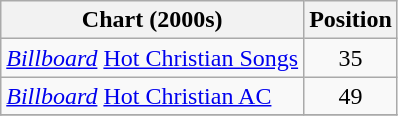<table class="wikitable">
<tr>
<th>Chart (2000s)</th>
<th>Position</th>
</tr>
<tr>
<td><em><a href='#'>Billboard</a></em> <a href='#'>Hot Christian Songs</a></td>
<td align="center">35</td>
</tr>
<tr>
<td><em><a href='#'>Billboard</a></em> <a href='#'>Hot Christian AC</a></td>
<td align="center">49</td>
</tr>
<tr>
</tr>
</table>
